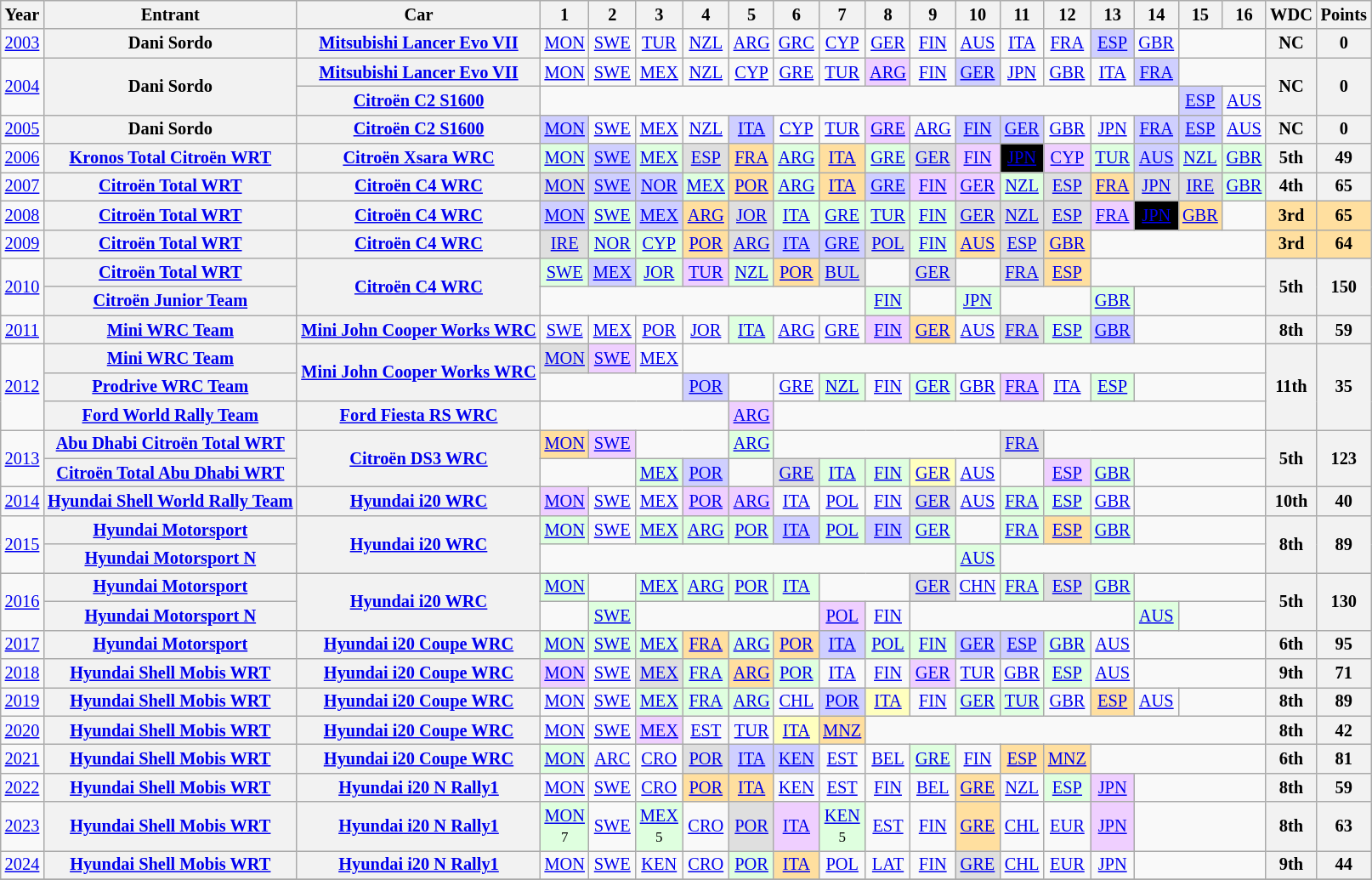<table class="wikitable" style="text-align:center; font-size:85%">
<tr>
<th>Year</th>
<th>Entrant</th>
<th>Car</th>
<th>1</th>
<th>2</th>
<th>3</th>
<th>4</th>
<th>5</th>
<th>6</th>
<th>7</th>
<th>8</th>
<th>9</th>
<th>10</th>
<th>11</th>
<th>12</th>
<th>13</th>
<th>14</th>
<th>15</th>
<th>16</th>
<th>WDC</th>
<th>Points</th>
</tr>
<tr>
<td><a href='#'>2003</a></td>
<th nowrap>Dani Sordo</th>
<th nowrap><a href='#'>Mitsubishi Lancer Evo VII</a></th>
<td><a href='#'>MON</a></td>
<td><a href='#'>SWE</a></td>
<td><a href='#'>TUR</a></td>
<td><a href='#'>NZL</a></td>
<td><a href='#'>ARG</a></td>
<td><a href='#'>GRC</a></td>
<td><a href='#'>CYP</a></td>
<td><a href='#'>GER</a></td>
<td><a href='#'>FIN</a></td>
<td><a href='#'>AUS</a></td>
<td><a href='#'>ITA</a></td>
<td><a href='#'>FRA</a></td>
<td style="background:#CFCFFF;"><a href='#'>ESP</a><br></td>
<td><a href='#'>GBR</a></td>
<td colspan=2></td>
<th>NC</th>
<th>0</th>
</tr>
<tr>
<td rowspan=2><a href='#'>2004</a></td>
<th rowspan=2 nowrap>Dani Sordo</th>
<th nowrap><a href='#'>Mitsubishi Lancer Evo VII</a></th>
<td><a href='#'>MON</a></td>
<td><a href='#'>SWE</a></td>
<td><a href='#'>MEX</a></td>
<td><a href='#'>NZL</a></td>
<td><a href='#'>CYP</a></td>
<td><a href='#'>GRE</a></td>
<td><a href='#'>TUR</a></td>
<td style="background:#EFCFFF;"><a href='#'>ARG</a><br></td>
<td><a href='#'>FIN</a></td>
<td style="background:#CFCFFF;"><a href='#'>GER</a><br></td>
<td><a href='#'>JPN</a></td>
<td><a href='#'>GBR</a></td>
<td><a href='#'>ITA</a></td>
<td style="background:#CFCFFF;"><a href='#'>FRA</a><br></td>
<td colspan=2></td>
<th rowspan=2>NC</th>
<th rowspan=2>0</th>
</tr>
<tr>
<th nowrap><a href='#'>Citroën C2 S1600</a></th>
<td colspan=14></td>
<td style="background:#CFCFFF;"><a href='#'>ESP</a><br></td>
<td><a href='#'>AUS</a></td>
</tr>
<tr>
<td><a href='#'>2005</a></td>
<th nowrap>Dani Sordo</th>
<th nowrap><a href='#'>Citroën C2 S1600</a></th>
<td style="background:#CFCFFF;"><a href='#'>MON</a><br></td>
<td><a href='#'>SWE</a></td>
<td><a href='#'>MEX</a></td>
<td><a href='#'>NZL</a></td>
<td style="background:#CFCFFF;"><a href='#'>ITA</a><br></td>
<td><a href='#'>CYP</a></td>
<td><a href='#'>TUR</a></td>
<td style="background:#EFCFFF;"><a href='#'>GRE</a><br></td>
<td><a href='#'>ARG</a></td>
<td style="background:#CFCFFF;"><a href='#'>FIN</a><br></td>
<td style="background:#CFCFFF;"><a href='#'>GER</a><br></td>
<td><a href='#'>GBR</a></td>
<td><a href='#'>JPN</a></td>
<td style="background:#CFCFFF;"><a href='#'>FRA</a><br></td>
<td style="background:#CFCFFF;"><a href='#'>ESP</a><br></td>
<td><a href='#'>AUS</a></td>
<th>NC</th>
<th>0</th>
</tr>
<tr>
<td><a href='#'>2006</a></td>
<th nowrap><a href='#'>Kronos Total Citroën WRT</a></th>
<th nowrap><a href='#'>Citroën Xsara WRC</a></th>
<td style="background:#dfffdf;"><a href='#'>MON</a><br></td>
<td style="background:#cfcfff;"><a href='#'>SWE</a><br></td>
<td style="background:#dfffdf;"><a href='#'>MEX</a><br></td>
<td style="background:#dfdfdf;"><a href='#'>ESP</a><br></td>
<td style="background:#ffdf9f;"><a href='#'>FRA</a><br></td>
<td style="background:#dfffdf;"><a href='#'>ARG</a><br></td>
<td style="background:#ffdf9f;"><a href='#'>ITA</a><br></td>
<td style="background:#dfffdf;"><a href='#'>GRE</a><br></td>
<td style="background:#dfdfdf;"><a href='#'>GER</a><br></td>
<td style="background:#EFCFFF;"><a href='#'>FIN</a><br></td>
<td style="background:#000000; color:white"><a href='#'><span>JPN</span></a><br></td>
<td style="background:#EFCFFF;"><a href='#'>CYP</a><br></td>
<td style="background:#dfffdf;"><a href='#'>TUR</a><br></td>
<td style="background:#cfcfff;"><a href='#'>AUS</a><br></td>
<td style="background:#dfffdf;"><a href='#'>NZL</a><br></td>
<td style="background:#dfffdf;"><a href='#'>GBR</a><br></td>
<th>5th</th>
<th>49</th>
</tr>
<tr>
<td><a href='#'>2007</a></td>
<th nowrap><a href='#'>Citroën Total WRT</a></th>
<th nowrap><a href='#'>Citroën C4 WRC</a></th>
<td style="background:#dfdfdf;"><a href='#'>MON</a><br></td>
<td style="background:#cfcfff;"><a href='#'>SWE</a><br></td>
<td style="background:#cfcfff;"><a href='#'>NOR</a><br></td>
<td style="background:#dfffdf;"><a href='#'>MEX</a><br></td>
<td style="background:#ffdf9f;"><a href='#'>POR</a><br></td>
<td style="background:#dfffdf;"><a href='#'>ARG</a><br></td>
<td style="background:#ffdf9f;"><a href='#'>ITA</a><br></td>
<td style="background:#cfcfff;"><a href='#'>GRE</a><br></td>
<td style="background:#EFCFFF;"><a href='#'>FIN</a><br></td>
<td style="background:#EFCFFF;"><a href='#'>GER</a><br></td>
<td style="background:#dfffdf;"><a href='#'>NZL</a><br></td>
<td style="background:#dfdfdf;"><a href='#'>ESP</a><br></td>
<td style="background:#ffdf9f;"><a href='#'>FRA</a><br></td>
<td style="background:#dfdfdf;"><a href='#'>JPN</a><br></td>
<td style="background:#dfdfdf;"><a href='#'>IRE</a><br></td>
<td style="background:#dfffdf;"><a href='#'>GBR</a><br></td>
<th>4th</th>
<th>65</th>
</tr>
<tr>
<td><a href='#'>2008</a></td>
<th nowrap><a href='#'>Citroën Total WRT</a></th>
<th nowrap><a href='#'>Citroën C4 WRC</a></th>
<td style="background:#cfcfff;"><a href='#'>MON</a><br></td>
<td style="background:#dfffdf;"><a href='#'>SWE</a><br></td>
<td style="background:#cfcfff;"><a href='#'>MEX</a><br></td>
<td style="background:#ffdf9f;"><a href='#'>ARG</a><br></td>
<td style="background:#dfdfdf;"><a href='#'>JOR</a><br></td>
<td style="background:#dfffdf;"><a href='#'>ITA</a><br></td>
<td style="background:#dfffdf;"><a href='#'>GRE</a><br></td>
<td style="background:#dfffdf;"><a href='#'>TUR</a><br></td>
<td style="background:#dfffdf;"><a href='#'>FIN</a><br></td>
<td style="background:#dfdfdf;"><a href='#'>GER</a><br></td>
<td style="background:#dfdfdf;"><a href='#'>NZL</a><br></td>
<td style="background:#dfdfdf;"><a href='#'>ESP</a><br></td>
<td style="background:#EFCFFF;"><a href='#'>FRA</a><br></td>
<td style="background:#000000; color:#ffffff"><a href='#'><span>JPN</span></a><br></td>
<td style="background:#ffdf9f;"><a href='#'>GBR</a><br></td>
<td></td>
<td style="background:#ffdf9f;"><strong>3rd</strong></td>
<td style="background:#ffdf9f;"><strong>65</strong></td>
</tr>
<tr>
<td><a href='#'>2009</a></td>
<th nowrap><a href='#'>Citroën Total WRT</a></th>
<th nowrap><a href='#'>Citroën C4 WRC</a></th>
<td style="background:#dfdfdf;"><a href='#'>IRE</a><br></td>
<td style="background:#dfffdf;"><a href='#'>NOR</a><br></td>
<td style="background:#dfffdf;"><a href='#'>CYP</a><br></td>
<td style="background:#ffdf9f;"><a href='#'>POR</a><br></td>
<td style="background:#dfdfdf;"><a href='#'>ARG</a><br></td>
<td style="background:#cfcfff;"><a href='#'>ITA</a><br></td>
<td style="background:#cfcfff;"><a href='#'>GRE</a><br></td>
<td style="background:#dfdfdf;"><a href='#'>POL</a><br></td>
<td style="background:#dfffdf;"><a href='#'>FIN</a><br></td>
<td style="background:#ffdf9f;"><a href='#'>AUS</a><br></td>
<td style="background:#dfdfdf;"><a href='#'>ESP</a><br></td>
<td style="background:#ffdf9f;"><a href='#'>GBR</a><br></td>
<td colspan=4></td>
<td style="background:#ffdf9f;"><strong>3rd</strong></td>
<td style="background:#ffdf9f;"><strong>64</strong></td>
</tr>
<tr>
<td rowspan=2><a href='#'>2010</a></td>
<th nowrap><a href='#'>Citroën Total WRT</a></th>
<th rowspan=2 nowrap><a href='#'>Citroën C4 WRC</a></th>
<td style="background:#dfffdf;"><a href='#'>SWE</a><br></td>
<td style="background:#cfcfff;"><a href='#'>MEX</a><br></td>
<td style="background:#dfffdf;"><a href='#'>JOR</a><br></td>
<td style="background:#EFCFFF;"><a href='#'>TUR</a><br></td>
<td style="background:#dfffdf;"><a href='#'>NZL</a><br></td>
<td style="background:#ffdf9f;"><a href='#'>POR</a><br></td>
<td style="background:#dfdfdf;"><a href='#'>BUL</a><br></td>
<td></td>
<td style="background:#dfdfdf;"><a href='#'>GER</a><br></td>
<td></td>
<td style="background:#dfdfdf;"><a href='#'>FRA</a><br></td>
<td style="background:#ffdf9f;"><a href='#'>ESP</a><br></td>
<td colspan=4></td>
<th rowspan=2>5th</th>
<th rowspan=2>150</th>
</tr>
<tr>
<th nowrap><a href='#'>Citroën Junior Team</a></th>
<td colspan=7></td>
<td style="background:#dfffdf;"><a href='#'>FIN</a><br></td>
<td></td>
<td style="background:#dfffdf;"><a href='#'>JPN</a><br></td>
<td colspan=2></td>
<td style="background:#dfffdf;"><a href='#'>GBR</a><br></td>
<td colspan=3></td>
</tr>
<tr>
<td><a href='#'>2011</a></td>
<th nowrap><a href='#'>Mini WRC Team</a></th>
<th nowrap><a href='#'>Mini John Cooper Works WRC</a></th>
<td><a href='#'>SWE</a></td>
<td><a href='#'>MEX</a></td>
<td><a href='#'>POR</a></td>
<td><a href='#'>JOR</a></td>
<td style="background:#DFFFDF;"><a href='#'>ITA</a><br></td>
<td><a href='#'>ARG</a></td>
<td><a href='#'>GRE</a></td>
<td style="background:#EFCFFF;"><a href='#'>FIN</a><br></td>
<td style="background:#ffdf9f;"><a href='#'>GER</a><br></td>
<td><a href='#'>AUS</a></td>
<td style="background:#dfdfdf;"><a href='#'>FRA</a><br></td>
<td style="background:#DFFFDF;"><a href='#'>ESP</a><br></td>
<td style="background:#cfcfff;"><a href='#'>GBR</a><br></td>
<td colspan=3></td>
<th>8th</th>
<th>59</th>
</tr>
<tr>
<td rowspan=3><a href='#'>2012</a></td>
<th nowrap><a href='#'>Mini WRC Team</a></th>
<th rowspan=2 nowrap><a href='#'>Mini John Cooper Works WRC</a></th>
<td style="background:#DFDFDF;"><a href='#'>MON</a><br></td>
<td style="background:#EFCFFF;"><a href='#'>SWE</a><br></td>
<td><a href='#'>MEX</a></td>
<td colspan=13></td>
<th rowspan=3>11th</th>
<th rowspan=3>35</th>
</tr>
<tr>
<th nowrap><a href='#'>Prodrive WRC Team</a></th>
<td colspan=3></td>
<td style="background:#CFCFFF;"><a href='#'>POR</a><br></td>
<td></td>
<td><a href='#'>GRE</a></td>
<td style="background:#DFFFDF;"><a href='#'>NZL</a><br></td>
<td><a href='#'>FIN</a></td>
<td style="background:#DFFFDF;"><a href='#'>GER</a><br></td>
<td><a href='#'>GBR</a></td>
<td style="background:#EFCFFF;"><a href='#'>FRA</a><br></td>
<td><a href='#'>ITA</a></td>
<td style="background:#DFFFDF;"><a href='#'>ESP</a><br></td>
<td colspan=3></td>
</tr>
<tr>
<th nowrap><a href='#'>Ford World Rally Team</a></th>
<th nowrap><a href='#'>Ford Fiesta RS WRC</a></th>
<td colspan=4></td>
<td style="background:#EFCFFF;"><a href='#'>ARG</a><br></td>
<td colspan=11></td>
</tr>
<tr>
<td rowspan=2><a href='#'>2013</a></td>
<th nowrap><a href='#'>Abu Dhabi Citroën Total WRT</a></th>
<th rowspan=2 nowrap><a href='#'>Citroën DS3 WRC</a></th>
<td style="background:#FFDF9F;"><a href='#'>MON</a><br></td>
<td style="background:#EFCFFF;"><a href='#'>SWE</a><br></td>
<td colspan=2></td>
<td style="background:#DFFFDF;"><a href='#'>ARG</a><br></td>
<td colspan=5></td>
<td style="background:#DFDFDF;"><a href='#'>FRA</a><br></td>
<td colspan=5></td>
<th rowspan=2>5th</th>
<th rowspan=2>123</th>
</tr>
<tr>
<th nowrap><a href='#'>Citroën Total Abu Dhabi WRT</a></th>
<td colspan=2></td>
<td style="background:#DFFFDF;"><a href='#'>MEX</a><br></td>
<td style="background:#CFCFFF;"><a href='#'>POR</a><br></td>
<td></td>
<td style="background:#DFDFDF;"><a href='#'>GRE</a><br></td>
<td style="background:#DFFFDF;"><a href='#'>ITA</a><br></td>
<td style="background:#DFFFDF;"><a href='#'>FIN</a><br></td>
<td style="background:#FFFFBF;"><a href='#'>GER</a><br></td>
<td><a href='#'>AUS</a></td>
<td></td>
<td style="background:#EFCFFF;"><a href='#'>ESP</a><br></td>
<td style="background:#dfffdf;"><a href='#'>GBR</a><br></td>
<td colspan=3></td>
</tr>
<tr>
<td><a href='#'>2014</a></td>
<th nowrap><a href='#'>Hyundai Shell World Rally Team</a></th>
<th nowrap><a href='#'>Hyundai i20 WRC</a></th>
<td style="background:#EFCFFF;"><a href='#'>MON</a><br></td>
<td><a href='#'>SWE</a></td>
<td><a href='#'>MEX</a></td>
<td style="background:#EFCFFF;"><a href='#'>POR</a><br></td>
<td style="background:#EFCFFF;"><a href='#'>ARG</a><br></td>
<td><a href='#'>ITA</a></td>
<td><a href='#'>POL</a></td>
<td><a href='#'>FIN</a></td>
<td style="background:#DFDFDF;"><a href='#'>GER</a><br></td>
<td><a href='#'>AUS</a></td>
<td style="background:#DFFFDF;"><a href='#'>FRA</a><br></td>
<td style="background:#DFFFDF;"><a href='#'>ESP</a><br></td>
<td><a href='#'>GBR</a></td>
<td colspan=3></td>
<th>10th</th>
<th>40</th>
</tr>
<tr>
<td rowspan=2><a href='#'>2015</a></td>
<th nowrap><a href='#'>Hyundai Motorsport</a></th>
<th rowspan=2 nowrap><a href='#'>Hyundai i20 WRC</a></th>
<td style="background:#DFFFDF;"><a href='#'>MON</a><br></td>
<td><a href='#'>SWE</a><br></td>
<td style="background:#DFFFDF;"><a href='#'>MEX</a><br></td>
<td style="background:#DFFFDF;"><a href='#'>ARG</a><br></td>
<td style="background:#DFFFDF;"><a href='#'>POR</a><br></td>
<td style="background:#CFCFFF;"><a href='#'>ITA</a><br></td>
<td style="background:#DFFFDF;"><a href='#'>POL</a><br></td>
<td style="background:#CFCFFF;"><a href='#'>FIN</a><br></td>
<td style="background:#DFFFDF;"><a href='#'>GER</a><br></td>
<td></td>
<td style="background:#DFFFDF;"><a href='#'>FRA</a><br></td>
<td style="background:#FFDF9F;"><a href='#'>ESP</a><br></td>
<td style="background:#DFFFDF;"><a href='#'>GBR</a><br></td>
<td colspan=3></td>
<th rowspan=2>8th</th>
<th rowspan=2>89</th>
</tr>
<tr>
<th nowrap><a href='#'>Hyundai Motorsport N</a></th>
<td colspan=9></td>
<td style="background:#DFFFDF;"><a href='#'>AUS</a><br></td>
<td colspan=6></td>
</tr>
<tr>
<td rowspan=2><a href='#'>2016</a></td>
<th nowrap><a href='#'>Hyundai Motorsport</a></th>
<th rowspan=2 nowrap><a href='#'>Hyundai i20 WRC</a></th>
<td style="background:#DFFFDF;"><a href='#'>MON</a><br></td>
<td></td>
<td style="background:#DFFFDF;"><a href='#'>MEX</a><br></td>
<td style="background:#DFFFDF;"><a href='#'>ARG</a><br></td>
<td style="background:#DFFFDF;"><a href='#'>POR</a><br></td>
<td style="background:#DFFFDF;"><a href='#'>ITA</a><br></td>
<td colspan=2></td>
<td style="background:#DFDFDF;"><a href='#'>GER</a><br></td>
<td><a href='#'>CHN</a><br></td>
<td style="background:#DFFFDF;"><a href='#'>FRA</a><br></td>
<td style="background:#DFDFDF;"><a href='#'>ESP</a><br></td>
<td style="background:#DFFFDF;"><a href='#'>GBR</a><br></td>
<td colspan=3></td>
<th rowspan=2>5th</th>
<th rowspan=2>130</th>
</tr>
<tr>
<th nowrap><a href='#'>Hyundai Motorsport N</a></th>
<td></td>
<td style="background:#DFFFDF;"><a href='#'>SWE</a><br></td>
<td colspan=4></td>
<td style="background:#EFCFFF;"><a href='#'>POL</a><br></td>
<td><a href='#'>FIN</a><br></td>
<td colspan=5></td>
<td style="background:#DFFFDF;"><a href='#'>AUS</a><br></td>
<td colspan=2></td>
</tr>
<tr>
<td><a href='#'>2017</a></td>
<th nowrap><a href='#'>Hyundai Motorsport</a></th>
<th nowrap><a href='#'>Hyundai i20 Coupe WRC</a></th>
<td style="background:#DFFFDF;"><a href='#'>MON</a><br></td>
<td style="background:#DFFFDF;"><a href='#'>SWE</a><br></td>
<td style="background:#DFFFDF;"><a href='#'>MEX</a><br></td>
<td style="background:#FFDF9F;"><a href='#'>FRA</a><br></td>
<td style="background:#DFFFDF;"><a href='#'>ARG</a><br></td>
<td style="background:#FFDF9F;"><a href='#'>POR</a><br></td>
<td style="background:#CFCFFF;"><a href='#'>ITA</a><br></td>
<td style="background:#DFFFDF;"><a href='#'>POL</a><br></td>
<td style="background:#DFFFDF;"><a href='#'>FIN</a><br></td>
<td style="background:#CFCFFF;"><a href='#'>GER</a><br></td>
<td style="background:#CFCFFF;"><a href='#'>ESP</a><br></td>
<td style="background:#DFFFDF;"><a href='#'>GBR</a><br></td>
<td><a href='#'>AUS</a></td>
<td colspan=3></td>
<th>6th</th>
<th>95</th>
</tr>
<tr>
<td><a href='#'>2018</a></td>
<th nowrap><a href='#'>Hyundai Shell Mobis WRT</a></th>
<th nowrap><a href='#'>Hyundai i20 Coupe WRC</a></th>
<td style="background:#EFCFFF;"><a href='#'>MON</a><br></td>
<td><a href='#'>SWE</a></td>
<td style="background:#DFDFDF;"><a href='#'>MEX</a><br></td>
<td style="background:#DFFFDF;"><a href='#'>FRA</a><br></td>
<td style="background:#FFDF9F;"><a href='#'>ARG</a><br></td>
<td style="background:#DFFFDF;"><a href='#'>POR</a><br></td>
<td><a href='#'>ITA</a></td>
<td><a href='#'>FIN</a></td>
<td style="background:#EFCFFF;"><a href='#'>GER</a><br></td>
<td><a href='#'>TUR</a></td>
<td><a href='#'>GBR</a></td>
<td style="background:#DFFFDF;"><a href='#'>ESP</a><br></td>
<td><a href='#'>AUS</a></td>
<td colspan=3></td>
<th>9th</th>
<th>71</th>
</tr>
<tr>
<td><a href='#'>2019</a></td>
<th nowrap><a href='#'>Hyundai Shell Mobis WRT</a></th>
<th nowrap><a href='#'>Hyundai i20 Coupe WRC</a></th>
<td><a href='#'>MON</a></td>
<td><a href='#'>SWE</a></td>
<td style="background:#DFFFDF;"><a href='#'>MEX</a><br></td>
<td style="background:#DFFFDF;"><a href='#'>FRA</a><br></td>
<td style="background:#DFFFDF;"><a href='#'>ARG</a><br></td>
<td><a href='#'>CHL</a></td>
<td style="background:#CFCFFF;"><a href='#'>POR</a><br></td>
<td style="background:#FFFFBF;"><a href='#'>ITA</a><br></td>
<td><a href='#'>FIN</a></td>
<td style="background:#DFFFDF;"><a href='#'>GER</a><br></td>
<td style="background:#DFFFDF;"><a href='#'>TUR</a><br></td>
<td><a href='#'>GBR</a></td>
<td style="background:#FFDF9F;"><a href='#'>ESP</a><br></td>
<td><a href='#'>AUS</a><br></td>
<td colspan=2></td>
<th>8th</th>
<th>89</th>
</tr>
<tr>
<td><a href='#'>2020</a></td>
<th nowrap><a href='#'>Hyundai Shell Mobis WRT</a></th>
<th nowrap><a href='#'>Hyundai i20 Coupe WRC</a></th>
<td><a href='#'>MON</a></td>
<td><a href='#'>SWE</a></td>
<td style="background:#EFCFFF;"><a href='#'>MEX</a><br></td>
<td><a href='#'>EST</a></td>
<td><a href='#'>TUR</a></td>
<td style="background:#FFFFBF;"><a href='#'>ITA</a><br></td>
<td style="background:#FFDF9F;"><a href='#'>MNZ</a><br></td>
<td colspan=9></td>
<th>8th</th>
<th>42</th>
</tr>
<tr>
<td><a href='#'>2021</a></td>
<th nowrap><a href='#'>Hyundai Shell Mobis WRT</a></th>
<th nowrap><a href='#'>Hyundai i20 Coupe WRC</a></th>
<td style="background:#DFFFDF;"><a href='#'>MON</a><br></td>
<td><a href='#'>ARC</a></td>
<td><a href='#'>CRO</a></td>
<td style="background:#DFDFDF;"><a href='#'>POR</a><br></td>
<td style="background:#cfcfff;"><a href='#'>ITA</a><br></td>
<td style="background:#cfcfff;"><a href='#'>KEN</a><br></td>
<td><a href='#'>EST</a></td>
<td><a href='#'>BEL</a></td>
<td style="background:#DFFFDF;"><a href='#'>GRE</a><br></td>
<td><a href='#'>FIN</a></td>
<td style="background:#FFDF9F;"><a href='#'>ESP</a><br></td>
<td style="background:#FFDF9F;"><a href='#'>MNZ</a><br></td>
<td colspan=4></td>
<th>6th</th>
<th>81</th>
</tr>
<tr>
<td><a href='#'>2022</a></td>
<th nowrap><a href='#'>Hyundai Shell Mobis WRT</a></th>
<th nowrap><a href='#'>Hyundai i20 N Rally1</a></th>
<td><a href='#'>MON</a></td>
<td><a href='#'>SWE</a></td>
<td><a href='#'>CRO</a></td>
<td style="background:#FFDF9F;"><a href='#'>POR</a><br></td>
<td style="background:#FFDF9F;"><a href='#'>ITA</a><br></td>
<td><a href='#'>KEN</a></td>
<td><a href='#'>EST</a></td>
<td><a href='#'>FIN</a></td>
<td><a href='#'>BEL</a></td>
<td style="background:#FFDF9F;"><a href='#'>GRE</a><br></td>
<td><a href='#'>NZL</a></td>
<td style="background:#DFFFDF;"><a href='#'>ESP</a><br></td>
<td style="background:#EFCFFF;"><a href='#'>JPN</a><br></td>
<td colspan=3></td>
<th>8th</th>
<th>59</th>
</tr>
<tr>
<td><a href='#'>2023</a></td>
<th nowrap><a href='#'>Hyundai Shell Mobis WRT</a></th>
<th nowrap><a href='#'>Hyundai i20 N Rally1</a></th>
<td style="background:#DFFFDF"><a href='#'>MON</a><br><small>7</small></td>
<td><a href='#'>SWE</a></td>
<td style="background:#DFFFDF"><a href='#'>MEX</a><br><small>5</small></td>
<td><a href='#'>CRO</a></td>
<td style="background:#DFDFDF;"><a href='#'>POR</a><br></td>
<td style="background:#EFCFFF;"><a href='#'>ITA</a><br></td>
<td style="background:#DFFFDF"><a href='#'>KEN</a><br><small>5</small></td>
<td><a href='#'>EST</a></td>
<td><a href='#'>FIN</a></td>
<td style="background:#FFDF9F;"><a href='#'>GRE</a><br></td>
<td><a href='#'>CHL</a></td>
<td><a href='#'>EUR</a></td>
<td style="background:#EFCFFF;"><a href='#'>JPN</a><br></td>
<td colspan=3></td>
<th>8th</th>
<th>63</th>
</tr>
<tr>
<td><a href='#'>2024</a></td>
<th nowrap><a href='#'>Hyundai Shell Mobis WRT</a></th>
<th nowrap><a href='#'>Hyundai i20 N Rally1</a></th>
<td><a href='#'>MON</a></td>
<td><a href='#'>SWE</a></td>
<td><a href='#'>KEN</a></td>
<td><a href='#'>CRO</a></td>
<td style="background:#DFFFDF;"><a href='#'>POR</a><br></td>
<td style="background:#FFDF9F;"><a href='#'>ITA</a><br></td>
<td><a href='#'>POL</a></td>
<td><a href='#'>LAT</a></td>
<td><a href='#'>FIN</a></td>
<td style="background:#DFDFDF;"><a href='#'>GRE</a><br></td>
<td><a href='#'>CHL</a></td>
<td><a href='#'>EUR</a></td>
<td><a href='#'>JPN</a></td>
<td colspan=3></td>
<th>9th</th>
<th>44</th>
</tr>
<tr>
</tr>
</table>
